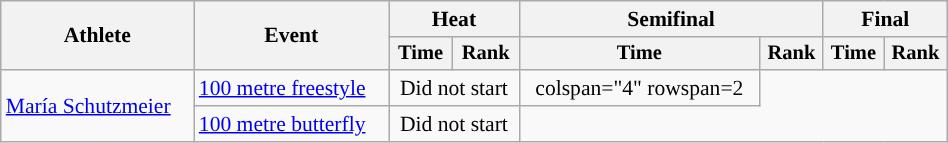<table class="wikitable" style="text-align:center; font-size:90%; width:50%;">
<tr>
<th rowspan="2">Athlete</th>
<th rowspan="2">Event</th>
<th colspan="2">Heat</th>
<th colspan="2">Semifinal</th>
<th colspan="2">Final</th>
</tr>
<tr style="font-size:95%">
<th>Time</th>
<th>Rank</th>
<th>Time</th>
<th>Rank</th>
<th>Time</th>
<th>Rank</th>
</tr>
<tr>
<td align=left rowspan=2><a href='#'>María Schutzmeier</a></td>
<td align=left><a href='#'>100 metre freestyle</a></td>
<td colspan="2">Did not start</td>
<td>colspan="4" rowspan=2</td>
</tr>
<tr>
<td align=left><a href='#'>100 metre butterfly</a></td>
<td colspan="2">Did not start</td>
</tr>
</table>
